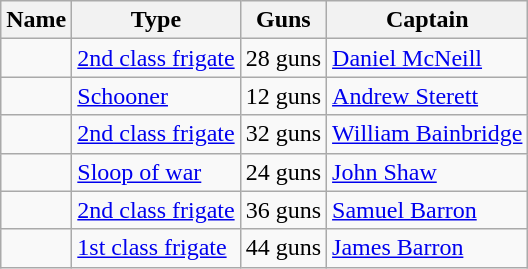<table class="wikitable sortable">
<tr>
<th>Name</th>
<th>Type</th>
<th>Guns</th>
<th>Captain</th>
</tr>
<tr>
<td> </td>
<td><a href='#'>2nd class frigate</a></td>
<td>28 guns </td>
<td><a href='#'>Daniel McNeill</a></td>
</tr>
<tr>
<td> </td>
<td><a href='#'>Schooner</a></td>
<td>12 guns </td>
<td><a href='#'>Andrew Sterett</a></td>
</tr>
<tr>
<td> </td>
<td><a href='#'>2nd class frigate</a></td>
<td>32 guns </td>
<td><a href='#'>William Bainbridge</a></td>
</tr>
<tr>
<td> </td>
<td><a href='#'>Sloop of war</a></td>
<td>24 guns </td>
<td><a href='#'>John Shaw</a></td>
</tr>
<tr>
<td> </td>
<td><a href='#'>2nd class frigate</a></td>
<td>36 guns </td>
<td><a href='#'>Samuel Barron</a></td>
</tr>
<tr>
<td> </td>
<td><a href='#'>1st class frigate</a></td>
<td>44 guns </td>
<td><a href='#'>James Barron</a></td>
</tr>
</table>
